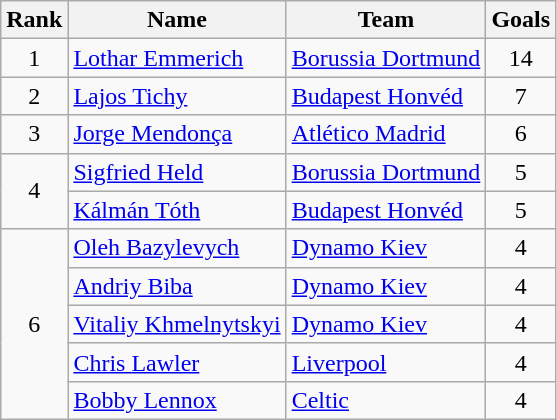<table class="wikitable" style="text-align:center">
<tr>
<th>Rank</th>
<th>Name</th>
<th>Team</th>
<th>Goals</th>
</tr>
<tr>
<td>1</td>
<td align="left"> <a href='#'>Lothar Emmerich</a></td>
<td align="left"> <a href='#'>Borussia Dortmund</a></td>
<td>14</td>
</tr>
<tr>
<td>2</td>
<td align="left"> <a href='#'>Lajos Tichy</a></td>
<td align="left"> <a href='#'>Budapest Honvéd</a></td>
<td>7</td>
</tr>
<tr>
<td>3</td>
<td align="left"> <a href='#'>Jorge Mendonça</a></td>
<td align="left"> <a href='#'>Atlético Madrid</a></td>
<td>6</td>
</tr>
<tr>
<td rowspan="2">4</td>
<td align="left"> <a href='#'>Sigfried Held</a></td>
<td align="left"> <a href='#'>Borussia Dortmund</a></td>
<td>5</td>
</tr>
<tr>
<td align="left"> <a href='#'>Kálmán Tóth</a></td>
<td align="left"> <a href='#'>Budapest Honvéd</a></td>
<td>5</td>
</tr>
<tr>
<td rowspan="5">6</td>
<td align="left"> <a href='#'>Oleh Bazylevych</a></td>
<td align="left"> <a href='#'>Dynamo Kiev</a></td>
<td>4</td>
</tr>
<tr>
<td align="left"> <a href='#'>Andriy Biba</a></td>
<td align="left"> <a href='#'>Dynamo Kiev</a></td>
<td>4</td>
</tr>
<tr>
<td align="left"> <a href='#'>Vitaliy Khmelnytskyi</a></td>
<td align="left"> <a href='#'>Dynamo Kiev</a></td>
<td>4</td>
</tr>
<tr>
<td align="left"> <a href='#'>Chris Lawler</a></td>
<td align="left"> <a href='#'>Liverpool</a></td>
<td>4</td>
</tr>
<tr>
<td align="left"> <a href='#'>Bobby Lennox</a></td>
<td align="left"> <a href='#'>Celtic</a></td>
<td>4</td>
</tr>
</table>
